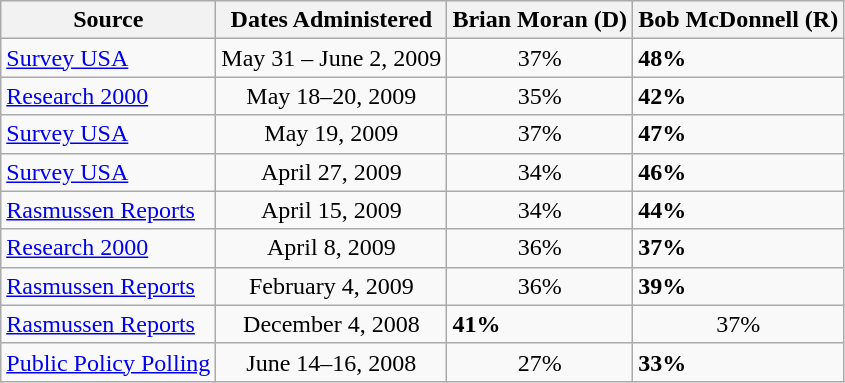<table class="wikitable">
<tr>
<th>Source</th>
<th>Dates Administered</th>
<th>Brian Moran (D)</th>
<th>Bob McDonnell (R)</th>
</tr>
<tr>
<td><a href='#'>Survey USA</a></td>
<td align="center">May 31 – June 2, 2009</td>
<td align=center>37%</td>
<td><strong>48%</strong></td>
</tr>
<tr>
<td><a href='#'>Research 2000</a></td>
<td align=center>May 18–20, 2009</td>
<td align=center>35%</td>
<td><strong>42%</strong></td>
</tr>
<tr>
<td><a href='#'>Survey USA</a></td>
<td align=center>May 19, 2009</td>
<td align=center>37%</td>
<td><strong>47%</strong></td>
</tr>
<tr>
<td><a href='#'>Survey USA</a></td>
<td align=center>April 27, 2009</td>
<td align=center>34%</td>
<td><strong>46%</strong></td>
</tr>
<tr>
<td><a href='#'>Rasmussen Reports</a></td>
<td align=center>April 15, 2009</td>
<td align=center>34%</td>
<td><strong>44%</strong></td>
</tr>
<tr>
<td><a href='#'>Research 2000</a></td>
<td align=center>April 8, 2009</td>
<td align=center>36%</td>
<td><strong>37%</strong></td>
</tr>
<tr>
<td><a href='#'>Rasmussen Reports</a></td>
<td align=center>February 4, 2009</td>
<td align=center>36%</td>
<td><strong>39%</strong></td>
</tr>
<tr>
<td><a href='#'>Rasmussen Reports</a></td>
<td align=center>December 4, 2008</td>
<td><strong>41%</strong></td>
<td align=center>37%</td>
</tr>
<tr>
<td><a href='#'>Public Policy Polling</a></td>
<td align=center>June 14–16, 2008</td>
<td align=center>27%</td>
<td><strong>33%</strong></td>
</tr>
</table>
